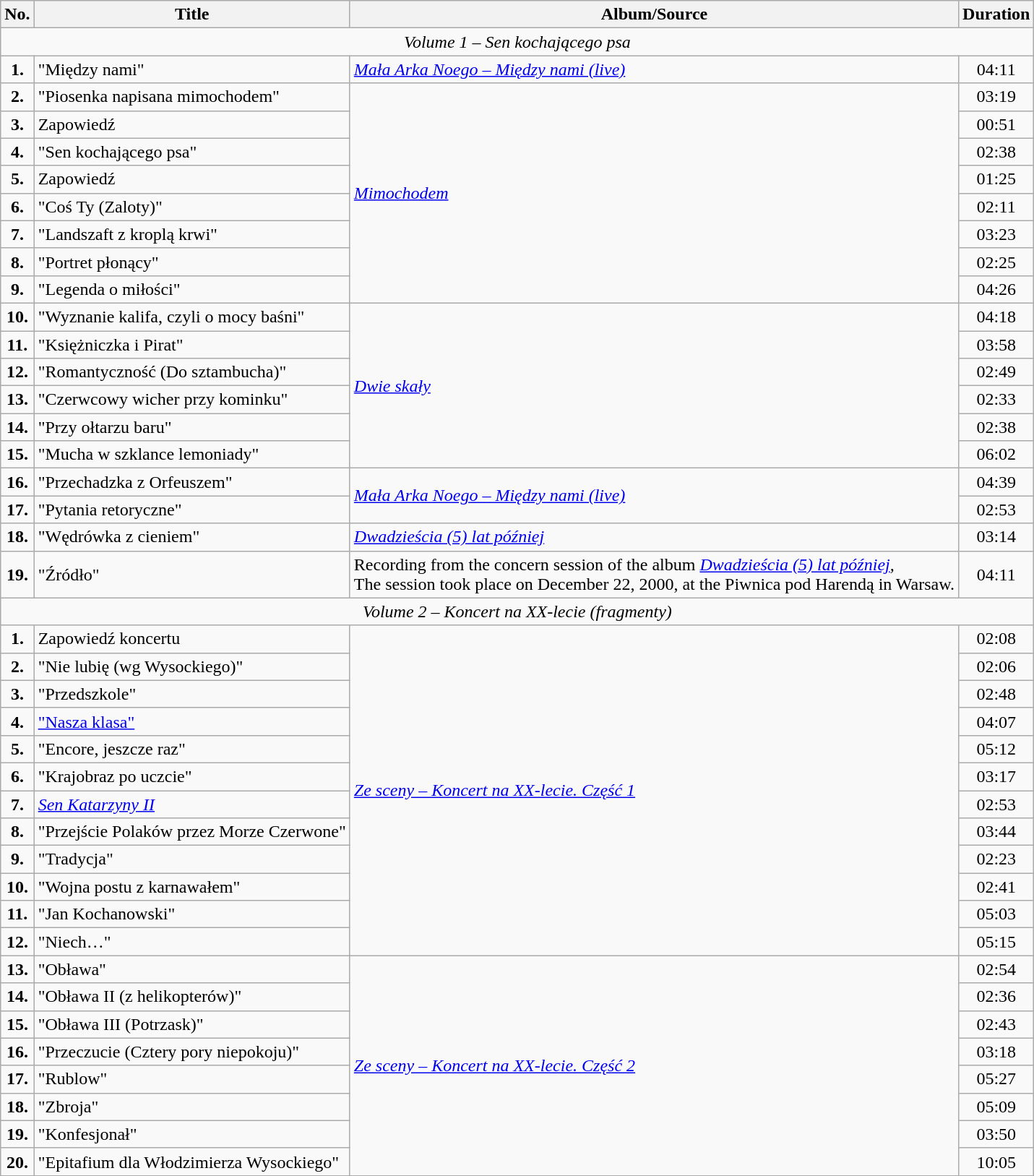<table class="wikitable">
<tr>
<th>No.</th>
<th>Title</th>
<th>Album/Source</th>
<th>Duration</th>
</tr>
<tr>
<td colspan="4" style="text-align:center"><em>Volume 1 – Sen kochającego psa</em></td>
</tr>
<tr>
<td style="text-align:center"><strong>1.</strong></td>
<td>"Między nami"</td>
<td><em><a href='#'>Mała Arka Noego – Między nami (live)</a></em></td>
<td style="text-align:center">04:11</td>
</tr>
<tr>
<td style="text-align:center"><strong>2.</strong></td>
<td>"Piosenka napisana mimochodem"</td>
<td rowspan="8"><em><a href='#'>Mimochodem</a></em></td>
<td style="text-align:center">03:19</td>
</tr>
<tr>
<td style="text-align:center"><strong>3.</strong></td>
<td>Zapowiedź</td>
<td style="text-align:center">00:51</td>
</tr>
<tr>
<td style="text-align:center"><strong>4.</strong></td>
<td>"Sen kochającego psa"</td>
<td style="text-align:center">02:38</td>
</tr>
<tr>
<td style="text-align:center"><strong>5.</strong></td>
<td>Zapowiedź</td>
<td style="text-align:center">01:25</td>
</tr>
<tr>
<td style="text-align:center"><strong>6.</strong></td>
<td>"Coś Ty (Zaloty)"</td>
<td style="text-align:center">02:11</td>
</tr>
<tr>
<td style="text-align:center"><strong>7.</strong></td>
<td>"Landszaft z kroplą krwi"</td>
<td style="text-align:center">03:23</td>
</tr>
<tr>
<td style="text-align:center"><strong>8.</strong></td>
<td>"Portret płonący"</td>
<td style="text-align:center">02:25</td>
</tr>
<tr>
<td style="text-align:center"><strong>9.</strong></td>
<td>"Legenda o miłości"</td>
<td style="text-align:center">04:26</td>
</tr>
<tr>
<td style="text-align:center"><strong>10.</strong></td>
<td>"Wyznanie kalifa, czyli o mocy baśni"</td>
<td rowspan="6"><em><a href='#'>Dwie skały</a></em></td>
<td style="text-align:center">04:18</td>
</tr>
<tr>
<td style="text-align:center"><strong>11.</strong></td>
<td>"Księżniczka i Pirat"</td>
<td style="text-align:center">03:58</td>
</tr>
<tr>
<td style="text-align:center"><strong>12.</strong></td>
<td>"Romantyczność (Do sztambucha)"</td>
<td style="text-align:center">02:49</td>
</tr>
<tr>
<td style="text-align:center"><strong>13.</strong></td>
<td>"Czerwcowy wicher przy kominku"</td>
<td style="text-align:center">02:33</td>
</tr>
<tr>
<td style="text-align:center"><strong>14.</strong></td>
<td>"Przy ołtarzu baru"</td>
<td style="text-align:center">02:38</td>
</tr>
<tr>
<td style="text-align:center"><strong>15.</strong></td>
<td>"Mucha w szklance lemoniady"</td>
<td style="text-align:center">06:02</td>
</tr>
<tr>
<td style="text-align:center"><strong>16.</strong></td>
<td>"Przechadzka z Orfeuszem"</td>
<td rowspan="2"><em><a href='#'>Mała Arka Noego – Między nami (live)</a></em></td>
<td style="text-align:center">04:39</td>
</tr>
<tr>
<td style="text-align:center"><strong>17.</strong></td>
<td>"Pytania retoryczne"</td>
<td style="text-align:center">02:53</td>
</tr>
<tr>
<td style="text-align:center"><strong>18.</strong></td>
<td>"Wędrówka z cieniem"</td>
<td><em><a href='#'>Dwadzieścia (5) lat później</a></em></td>
<td style="text-align:center">03:14</td>
</tr>
<tr>
<td style="text-align:center"><strong>19.</strong></td>
<td>"Źródło"</td>
<td>Recording from the concern session of the album <em><a href='#'>Dwadzieścia (5) lat później</a>,</em><br>The session took place on December 22, 2000, at the Piwnica pod Harendą in Warsaw.</td>
<td style="text-align:center">04:11</td>
</tr>
<tr>
<td colspan="4" style="text-align:center"><em>Volume 2 – Koncert na XX-lecie (fragmenty)</em></td>
</tr>
<tr>
<td style="text-align:center"><strong>1.</strong></td>
<td>Zapowiedź koncertu</td>
<td rowspan="12"><em><a href='#'>Ze sceny – Koncert na XX-lecie. Część 1</a></em></td>
<td style="text-align:center">02:08</td>
</tr>
<tr>
<td style="text-align:center"><strong>2.</strong></td>
<td>"Nie lubię (wg Wysockiego)"</td>
<td style="text-align:center">02:06</td>
</tr>
<tr>
<td style="text-align:center"><strong>3.</strong></td>
<td>"Przedszkole"</td>
<td style="text-align:center">02:48</td>
</tr>
<tr>
<td style="text-align:center"><strong>4.</strong></td>
<td><a href='#'>"Nasza klasa"</a></td>
<td style="text-align:center">04:07</td>
</tr>
<tr>
<td style="text-align:center"><strong>5.</strong></td>
<td>"Encore, jeszcze raz"</td>
<td style="text-align:center">05:12</td>
</tr>
<tr>
<td style="text-align:center"><strong>6.</strong></td>
<td>"Krajobraz po uczcie"</td>
<td style="text-align:center">03:17</td>
</tr>
<tr>
<td style="text-align:center"><strong>7.</strong></td>
<td><em><a href='#'>Sen Katarzyny II</a></em></td>
<td style="text-align:center">02:53</td>
</tr>
<tr>
<td style="text-align:center"><strong>8.</strong></td>
<td>"Przejście Polaków przez Morze Czerwone"</td>
<td style="text-align:center">03:44</td>
</tr>
<tr>
<td style="text-align:center"><strong>9.</strong></td>
<td>"Tradycja"</td>
<td style="text-align:center">02:23</td>
</tr>
<tr>
<td style="text-align:center"><strong>10.</strong></td>
<td>"Wojna postu z karnawałem"</td>
<td style="text-align:center">02:41</td>
</tr>
<tr>
<td style="text-align:center"><strong>11.</strong></td>
<td>"Jan Kochanowski"</td>
<td style="text-align:center">05:03</td>
</tr>
<tr>
<td style="text-align:center"><strong>12.</strong></td>
<td>"Niech…"</td>
<td style="text-align:center">05:15</td>
</tr>
<tr>
<td style="text-align:center"><strong>13.</strong></td>
<td>"Obława"</td>
<td rowspan="8"><em><a href='#'>Ze sceny – Koncert na XX-lecie. Część 2</a></em></td>
<td style="text-align:center">02:54</td>
</tr>
<tr>
<td style="text-align:center"><strong>14.</strong></td>
<td>"Obława II (z helikopterów)"</td>
<td style="text-align:center">02:36</td>
</tr>
<tr>
<td style="text-align:center"><strong>15.</strong></td>
<td>"Obława III (Potrzask)"</td>
<td style="text-align:center">02:43</td>
</tr>
<tr>
<td style="text-align:center"><strong>16.</strong></td>
<td>"Przeczucie (Cztery pory niepokoju)"</td>
<td style="text-align:center">03:18</td>
</tr>
<tr>
<td style="text-align:center"><strong>17.</strong></td>
<td>"Rublow"</td>
<td style="text-align:center">05:27</td>
</tr>
<tr>
<td style="text-align:center"><strong>18.</strong></td>
<td>"Zbroja"</td>
<td style="text-align:center">05:09</td>
</tr>
<tr>
<td style="text-align:center"><strong>19.</strong></td>
<td>"Konfesjonał"</td>
<td style="text-align:center">03:50</td>
</tr>
<tr>
<td style="text-align:center"><strong>20.</strong></td>
<td>"Epitafium dla Włodzimierza Wysockiego"</td>
<td style="text-align:center">10:05</td>
</tr>
</table>
